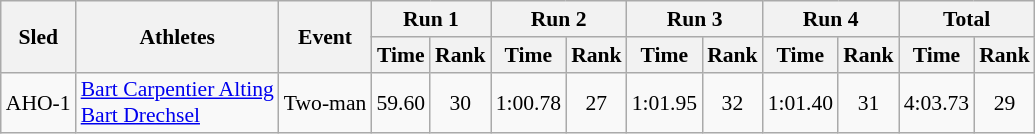<table class="wikitable" border="1" style="font-size:90%">
<tr>
<th rowspan="2">Sled</th>
<th rowspan="2">Athletes</th>
<th rowspan="2">Event</th>
<th colspan="2">Run 1</th>
<th colspan="2">Run 2</th>
<th colspan="2">Run 3</th>
<th colspan="2">Run 4</th>
<th colspan="2">Total</th>
</tr>
<tr>
<th>Time</th>
<th>Rank</th>
<th>Time</th>
<th>Rank</th>
<th>Time</th>
<th>Rank</th>
<th>Time</th>
<th>Rank</th>
<th>Time</th>
<th>Rank</th>
</tr>
<tr>
<td align="center">AHO-1</td>
<td><a href='#'>Bart Carpentier Alting</a><br><a href='#'>Bart Drechsel</a></td>
<td>Two-man</td>
<td align="center">59.60</td>
<td align="center">30</td>
<td align="center">1:00.78</td>
<td align="center">27</td>
<td align="center">1:01.95</td>
<td align="center">32</td>
<td align="center">1:01.40</td>
<td align="center">31</td>
<td align="center">4:03.73</td>
<td align="center">29</td>
</tr>
</table>
